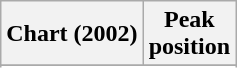<table class="wikitable sortable">
<tr>
<th>Chart (2002)</th>
<th>Peak<br>position</th>
</tr>
<tr>
</tr>
<tr>
</tr>
</table>
